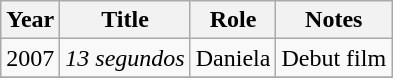<table class="wikitable sortable">
<tr>
<th>Year</th>
<th>Title</th>
<th>Role</th>
<th>Notes</th>
</tr>
<tr>
<td>2007</td>
<td><em>13 segundos</em></td>
<td>Daniela</td>
<td>Debut film</td>
</tr>
<tr>
</tr>
</table>
